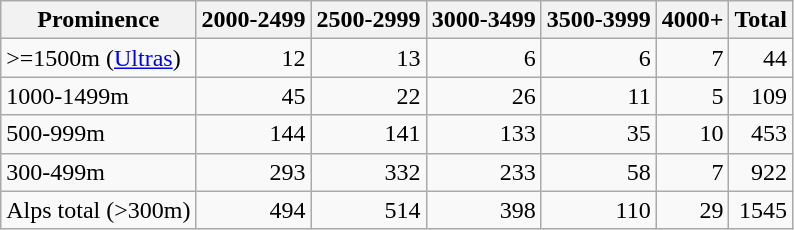<table class="wikitable sortable">
<tr>
<th>Prominence</th>
<th>2000-2499</th>
<th>2500-2999</th>
<th>3000-3499</th>
<th>3500-3999</th>
<th>4000+</th>
<th>Total</th>
</tr>
<tr>
<td align=left>>=1500m (<a href='#'>Ultras</a>)</td>
<td align=right>12</td>
<td align=right>13</td>
<td align=right>6</td>
<td align=right>6</td>
<td align=right>7</td>
<td align=right>44</td>
</tr>
<tr>
<td align=left>1000-1499m</td>
<td align=right>45</td>
<td align=right>22</td>
<td align=right>26</td>
<td align=right>11</td>
<td align=right>5</td>
<td align=right>109</td>
</tr>
<tr>
<td align=left>500-999m</td>
<td align=right>144</td>
<td align=right>141</td>
<td align=right>133</td>
<td align=right>35</td>
<td align=right>10</td>
<td align=right>453</td>
</tr>
<tr>
<td align=left>300-499m</td>
<td align=right>293</td>
<td align=right>332</td>
<td align=right>233</td>
<td align=right>58</td>
<td align=right>7</td>
<td align=right>922</td>
</tr>
<tr class="sortbottom">
<td align=left>Alps total (>300m)</td>
<td align=right>494</td>
<td align=right>514</td>
<td align=right>398</td>
<td align=right>110</td>
<td align=right>29</td>
<td align=right>1545</td>
</tr>
</table>
